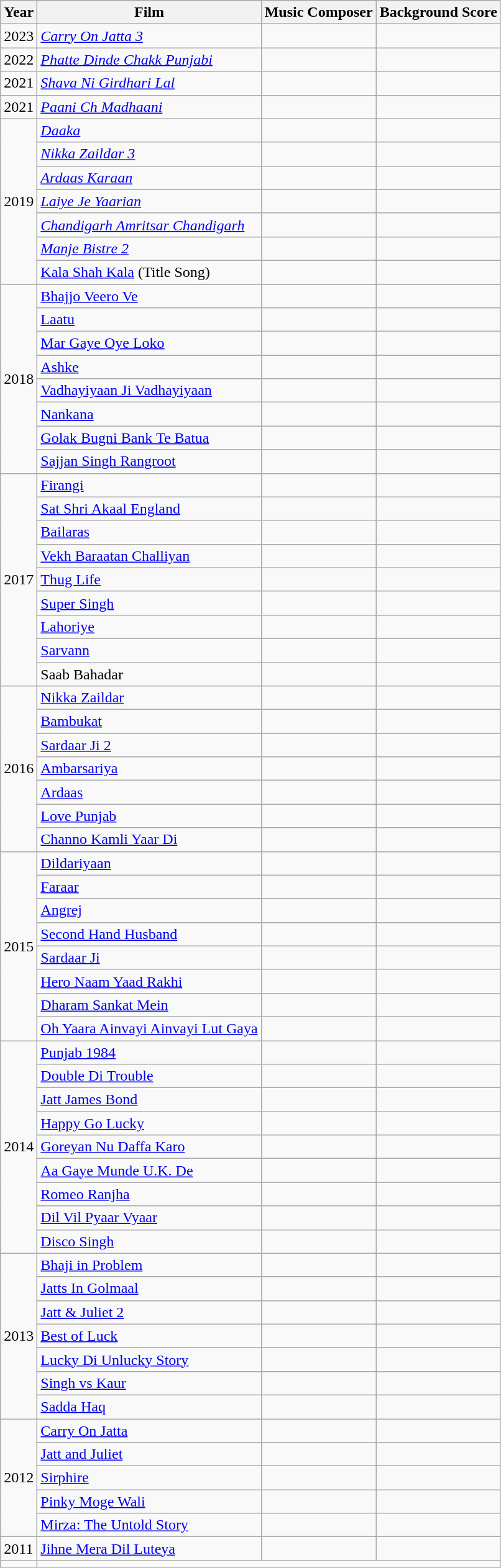<table class="wikitable sortable">
<tr>
<th>Year</th>
<th>Film</th>
<th>Music Composer</th>
<th>Background Score</th>
</tr>
<tr>
<td>2023</td>
<td><a href='#'><em>Carry On Jatta 3</em></a></td>
<td></td>
<td></td>
</tr>
<tr>
<td>2022</td>
<td><em><a href='#'>Phatte Dinde Chakk Punjabi</a></em></td>
<td></td>
<td></td>
</tr>
<tr>
<td>2021</td>
<td><em><a href='#'>Shava Ni Girdhari Lal</a></em></td>
<td></td>
<td></td>
</tr>
<tr>
<td>2021</td>
<td><em><a href='#'>Paani Ch Madhaani</a></em></td>
<td></td>
<td></td>
</tr>
<tr>
<td rowspan="7">2019</td>
<td><em><a href='#'>Daaka</a></em></td>
<td></td>
<td></td>
</tr>
<tr>
<td><em><a href='#'>Nikka Zaildar 3</a></em></td>
<td></td>
<td></td>
</tr>
<tr>
<td><em><a href='#'>Ardaas Karaan</a></em></td>
<td></td>
<td></td>
</tr>
<tr>
<td><em><a href='#'>Laiye Je Yaarian</a></em></td>
<td></td>
<td></td>
</tr>
<tr>
<td><em><a href='#'>Chandigarh Amritsar Chandigarh</a></em></td>
<td></td>
<td></td>
</tr>
<tr>
<td><em><a href='#'>Manje Bistre 2</a></em></td>
<td></td>
<td></td>
</tr>
<tr>
<td><a href='#'>Kala Shah Kala</a> (Title Song)</td>
<td></td>
<td></td>
</tr>
<tr>
<td rowspan= "8">2018</td>
<td><a href='#'>Bhajjo Veero Ve</a></td>
<td></td>
<td></td>
</tr>
<tr>
<td><a href='#'>Laatu</a></td>
<td></td>
<td></td>
</tr>
<tr>
<td><a href='#'>Mar Gaye Oye Loko</a></td>
<td></td>
<td></td>
</tr>
<tr>
<td><a href='#'>Ashke</a></td>
<td></td>
<td></td>
</tr>
<tr>
<td><a href='#'>Vadhayiyaan Ji Vadhayiyaan</a></td>
<td></td>
<td></td>
</tr>
<tr>
<td><a href='#'>Nankana</a></td>
<td></td>
<td></td>
</tr>
<tr>
<td><a href='#'>Golak Bugni Bank Te Batua</a></td>
<td></td>
<td></td>
</tr>
<tr>
<td><a href='#'>Sajjan Singh Rangroot</a></td>
<td></td>
<td></td>
</tr>
<tr>
<td rowspan= "9">2017</td>
<td><a href='#'>Firangi</a></td>
<td></td>
<td></td>
</tr>
<tr>
<td><a href='#'>Sat Shri Akaal England</a></td>
<td></td>
<td></td>
</tr>
<tr>
<td><a href='#'>Bailaras</a></td>
<td></td>
<td></td>
</tr>
<tr>
<td><a href='#'>Vekh Baraatan Challiyan</a></td>
<td></td>
<td></td>
</tr>
<tr>
<td><a href='#'>Thug Life</a></td>
<td></td>
<td></td>
</tr>
<tr>
<td><a href='#'>Super Singh</a></td>
<td></td>
<td></td>
</tr>
<tr>
<td><a href='#'>Lahoriye</a></td>
<td></td>
<td></td>
</tr>
<tr>
<td><a href='#'>Sarvann</a></td>
<td></td>
<td></td>
</tr>
<tr>
<td>Saab Bahadar</td>
<td></td>
<td></td>
</tr>
<tr>
<td rowspan="7">2016</td>
<td><a href='#'>Nikka Zaildar</a></td>
<td></td>
<td></td>
</tr>
<tr>
<td><a href='#'>Bambukat</a></td>
<td></td>
<td></td>
</tr>
<tr>
<td><a href='#'>Sardaar Ji 2</a></td>
<td></td>
<td></td>
</tr>
<tr>
<td><a href='#'>Ambarsariya</a></td>
<td></td>
<td></td>
</tr>
<tr>
<td><a href='#'>Ardaas</a></td>
<td></td>
<td></td>
</tr>
<tr>
<td><a href='#'>Love Punjab</a></td>
<td></td>
<td></td>
</tr>
<tr>
<td><a href='#'>Channo Kamli Yaar Di</a></td>
<td></td>
<td></td>
</tr>
<tr>
<td rowspan="8">2015</td>
<td><a href='#'>Dildariyaan</a></td>
<td></td>
<td></td>
</tr>
<tr>
<td><a href='#'>Faraar</a></td>
<td></td>
<td></td>
</tr>
<tr>
<td><a href='#'>Angrej</a></td>
<td></td>
<td></td>
</tr>
<tr>
<td><a href='#'>Second Hand Husband</a></td>
<td></td>
<td></td>
</tr>
<tr>
<td><a href='#'>Sardaar Ji</a></td>
<td></td>
<td></td>
</tr>
<tr>
<td><a href='#'>Hero Naam Yaad Rakhi</a></td>
<td></td>
<td></td>
</tr>
<tr>
<td><a href='#'>Dharam Sankat Mein</a></td>
<td></td>
<td></td>
</tr>
<tr>
<td><a href='#'>Oh Yaara Ainvayi Ainvayi Lut Gaya</a></td>
<td></td>
<td></td>
</tr>
<tr>
<td rowspan="9">2014</td>
<td><a href='#'>Punjab 1984</a></td>
<td></td>
<td></td>
</tr>
<tr>
<td><a href='#'>Double Di Trouble</a></td>
<td></td>
<td></td>
</tr>
<tr>
<td><a href='#'>Jatt James Bond</a></td>
<td></td>
<td></td>
</tr>
<tr>
<td><a href='#'>Happy Go Lucky</a></td>
<td></td>
<td></td>
</tr>
<tr>
<td><a href='#'>Goreyan Nu Daffa Karo</a></td>
<td></td>
<td></td>
</tr>
<tr>
<td><a href='#'>Aa Gaye Munde U.K. De</a></td>
<td></td>
<td></td>
</tr>
<tr>
<td><a href='#'>Romeo Ranjha</a></td>
<td></td>
<td></td>
</tr>
<tr>
<td><a href='#'>Dil Vil Pyaar Vyaar</a></td>
<td></td>
<td></td>
</tr>
<tr>
<td><a href='#'>Disco Singh</a></td>
<td></td>
<td></td>
</tr>
<tr>
<td rowspan="7">2013</td>
<td><a href='#'>Bhaji in Problem</a></td>
<td></td>
<td></td>
</tr>
<tr>
<td><a href='#'>Jatts In Golmaal</a></td>
<td></td>
<td></td>
</tr>
<tr>
<td><a href='#'>Jatt & Juliet 2</a></td>
<td></td>
<td></td>
</tr>
<tr>
<td><a href='#'>Best of Luck</a></td>
<td></td>
<td></td>
</tr>
<tr>
<td><a href='#'>Lucky Di Unlucky Story</a></td>
<td></td>
<td></td>
</tr>
<tr>
<td><a href='#'>Singh vs Kaur</a></td>
<td></td>
<td></td>
</tr>
<tr>
<td><a href='#'>Sadda Haq</a></td>
<td></td>
<td></td>
</tr>
<tr>
<td rowspan="5">2012</td>
<td><a href='#'>Carry On Jatta</a></td>
<td></td>
<td></td>
</tr>
<tr>
<td><a href='#'>Jatt and Juliet</a></td>
<td></td>
<td></td>
</tr>
<tr>
<td><a href='#'>Sirphire</a></td>
<td></td>
<td></td>
</tr>
<tr>
<td><a href='#'>Pinky Moge Wali</a></td>
<td></td>
<td></td>
</tr>
<tr>
<td><a href='#'>Mirza: The Untold Story</a></td>
<td></td>
<td></td>
</tr>
<tr>
<td>2011</td>
<td><a href='#'>Jihne Mera Dil Luteya</a></td>
<td></td>
<td></td>
</tr>
<tr>
<td></td>
</tr>
</table>
